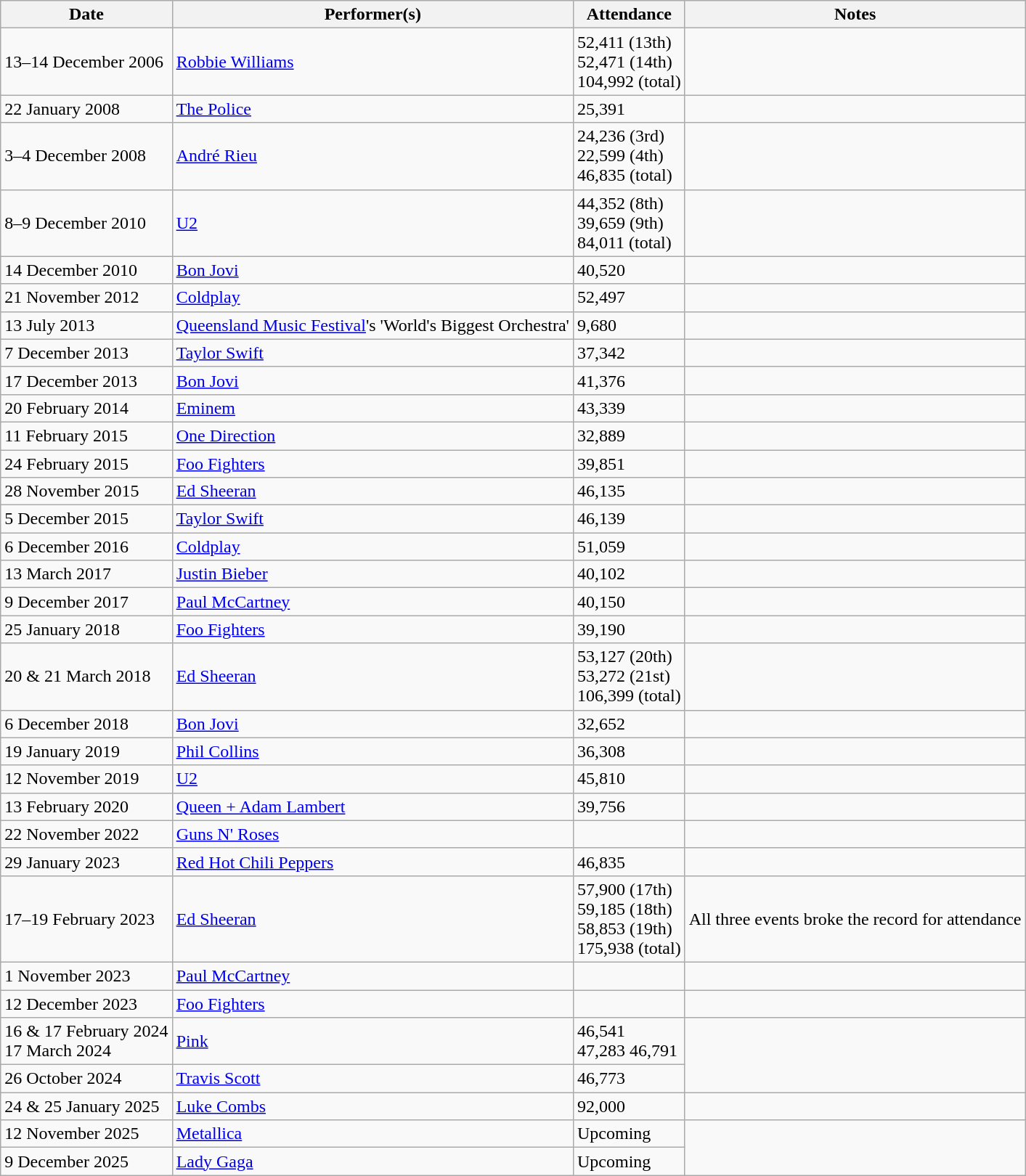<table class="wikitable sortable">
<tr>
<th>Date</th>
<th>Performer(s)</th>
<th>Attendance</th>
<th>Notes</th>
</tr>
<tr>
<td style="text-align: left;">13–14 December 2006</td>
<td style="text-align: left;"><a href='#'>Robbie Williams</a></td>
<td style="text-align: left;">52,411 (13th)<br>52,471 (14th)<br>104,992 (total)</td>
<td></td>
</tr>
<tr>
<td style="text-align: left;">22 January 2008</td>
<td style="text-align: left;"><a href='#'>The Police</a></td>
<td style="text-align: left;">25,391</td>
<td></td>
</tr>
<tr>
<td style="text-align: left;">3–4 December 2008</td>
<td style="text-align: left;"><a href='#'>André Rieu</a></td>
<td style="text-align: left;">24,236 (3rd)<br>22,599 (4th)<br>46,835 (total)</td>
<td></td>
</tr>
<tr>
<td style="text-align: left;">8–9 December 2010</td>
<td style="text-align: left;"><a href='#'>U2</a></td>
<td style="text-align: left;">44,352 (8th)<br>39,659 (9th)<br>84,011 (total)</td>
<td></td>
</tr>
<tr>
<td style="text-align: left;">14 December 2010</td>
<td style="text-align: left;"><a href='#'>Bon Jovi</a></td>
<td style="text-align: left;">40,520</td>
<td></td>
</tr>
<tr>
<td style="text-align: left;">21 November 2012</td>
<td style="text-align: left;"><a href='#'>Coldplay</a></td>
<td style="text-align: left;">52,497</td>
<td></td>
</tr>
<tr>
<td>13 July 2013</td>
<td><a href='#'>Queensland Music Festival</a>'s 'World's Biggest Orchestra'</td>
<td>9,680</td>
<td></td>
</tr>
<tr>
<td style="text-align: left;">7 December 2013</td>
<td style="text-align: left;"><a href='#'>Taylor Swift</a></td>
<td style="text-align: left;">37,342</td>
<td></td>
</tr>
<tr>
<td style="text-align: left;">17 December 2013</td>
<td style="text-align: left;"><a href='#'>Bon Jovi</a></td>
<td style="text-align: left;">41,376</td>
<td></td>
</tr>
<tr>
<td style="text-align: left;">20 February 2014</td>
<td style="text-align: left;"><a href='#'>Eminem</a></td>
<td style="text-align: left;">43,339</td>
<td></td>
</tr>
<tr>
<td style="text-align: left;">11 February 2015</td>
<td style="text-align: left;"><a href='#'>One Direction</a></td>
<td style="text-align: left;">32,889</td>
<td></td>
</tr>
<tr>
<td style="text-align: left;">24 February 2015</td>
<td style="text-align: left;"><a href='#'>Foo Fighters</a></td>
<td style="text-align: left;">39,851</td>
<td></td>
</tr>
<tr>
<td style="text-align: left;">28 November 2015</td>
<td style="text-align: left;"><a href='#'>Ed Sheeran</a></td>
<td style="text-align: left;">46,135</td>
<td></td>
</tr>
<tr>
<td style="text-align: left;">5 December 2015</td>
<td style="text-align: left;"><a href='#'>Taylor Swift</a></td>
<td style="text-align: left;">46,139</td>
<td></td>
</tr>
<tr>
<td style="text-align: left;">6 December 2016</td>
<td style="text-align: left;"><a href='#'>Coldplay</a></td>
<td style="text-align: left;">51,059</td>
<td></td>
</tr>
<tr>
<td style="text-align: left;">13 March 2017</td>
<td style="text-align: left;"><a href='#'>Justin Bieber</a></td>
<td style="text-align: left;">40,102</td>
<td></td>
</tr>
<tr>
<td style="text-align: left;">9 December 2017</td>
<td style="text-align: left;"><a href='#'>Paul McCartney</a></td>
<td style="text-align: left;">40,150</td>
<td></td>
</tr>
<tr>
<td style="text-align: left;">25 January 2018</td>
<td style="text-align: left;"><a href='#'>Foo Fighters</a></td>
<td style="text-align: left;">39,190</td>
<td></td>
</tr>
<tr>
<td style="text-align: left;">20 & 21 March 2018</td>
<td style="text-align: left;"><a href='#'>Ed Sheeran</a></td>
<td style="text-align: left;">53,127 (20th)<br>53,272 (21st)<br>106,399 (total)</td>
<td></td>
</tr>
<tr>
<td style="text-align: left;">6 December 2018</td>
<td style="text-align: left;"><a href='#'>Bon Jovi</a></td>
<td style="text-align: left;">32,652</td>
<td></td>
</tr>
<tr>
<td style="text-align: left;">19 January 2019</td>
<td style="text-align: left;"><a href='#'>Phil Collins</a></td>
<td style="text-align: left;">36,308</td>
<td></td>
</tr>
<tr>
<td style="text-align: left;">12 November 2019</td>
<td style="text-align: left;"><a href='#'>U2</a></td>
<td style="text-align: left;">45,810</td>
<td></td>
</tr>
<tr>
<td style="text-align: left;">13 February 2020</td>
<td style="text-align: left;"><a href='#'>Queen + Adam Lambert</a></td>
<td style="text-align: left;">39,756</td>
<td></td>
</tr>
<tr>
<td style="text-align: left;">22 November 2022</td>
<td style="text-align: left;"><a href='#'>Guns N' Roses</a></td>
<td style="text-align: left;"></td>
<td></td>
</tr>
<tr>
<td style="text-align: left;">29 January 2023</td>
<td style="text-align: left;"><a href='#'>Red Hot Chili Peppers</a></td>
<td style="text-align: left;">46,835</td>
<td></td>
</tr>
<tr>
<td style="text-align: left;">17–19 February 2023</td>
<td style="text-align: left;"><a href='#'>Ed Sheeran</a></td>
<td style="text-align: left;">57,900 (17th)<br>59,185 (18th)<br>58,853 (19th)<br>175,938 (total)</td>
<td>All three events broke the record for attendance</td>
</tr>
<tr>
<td>1 November 2023</td>
<td><a href='#'>Paul McCartney</a></td>
<td></td>
<td></td>
</tr>
<tr>
<td>12 December 2023</td>
<td><a href='#'>Foo Fighters</a></td>
<td></td>
<td></td>
</tr>
<tr>
<td>16 & 17 February 2024<br>17 March 2024</td>
<td><a href='#'>Pink</a></td>
<td>46,541<br>47,283
46,791</td>
<td rowspan="2"></td>
</tr>
<tr>
<td>26 October 2024</td>
<td><a href='#'>Travis Scott</a></td>
<td>46,773</td>
</tr>
<tr>
<td>24 & 25 January 2025</td>
<td><a href='#'>Luke Combs</a></td>
<td>92,000</td>
<td></td>
</tr>
<tr>
<td>12 November 2025</td>
<td><a href='#'>Metallica</a></td>
<td>Upcoming</td>
<td rowspan="2"></td>
</tr>
<tr>
<td>9 December 2025</td>
<td><a href='#'>Lady Gaga</a></td>
<td>Upcoming</td>
</tr>
</table>
